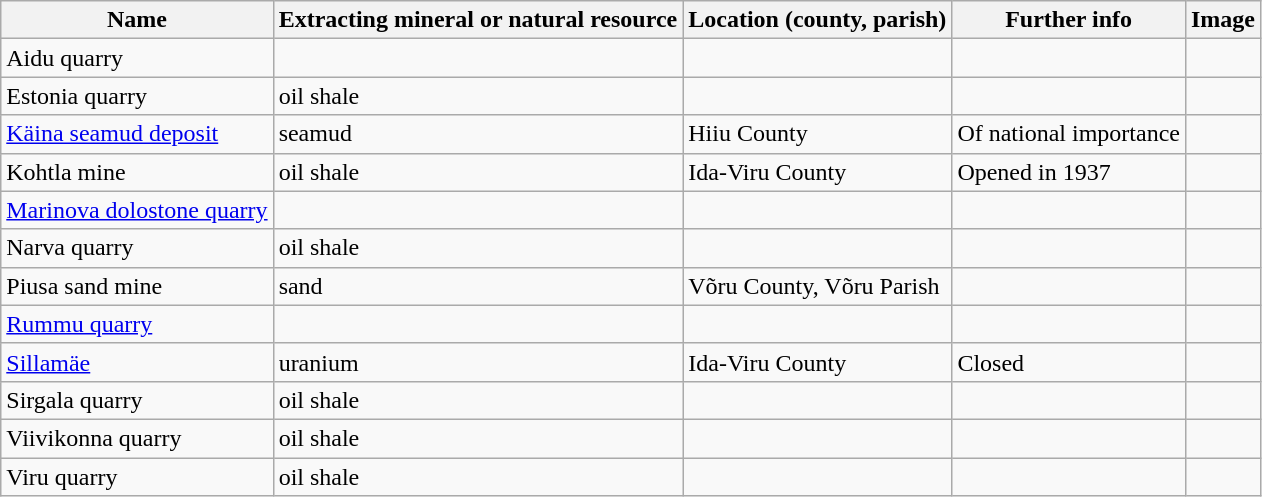<table class="wikitable sortable">
<tr>
<th>Name</th>
<th>Extracting mineral or natural resource</th>
<th>Location (county, parish)</th>
<th>Further info</th>
<th>Image</th>
</tr>
<tr>
<td>Aidu quarry</td>
<td></td>
<td></td>
<td></td>
<td></td>
</tr>
<tr>
<td>Estonia quarry</td>
<td>oil shale</td>
<td></td>
<td></td>
<td></td>
</tr>
<tr>
<td><a href='#'>Käina seamud deposit</a></td>
<td>seamud</td>
<td>Hiiu County</td>
<td>Of national importance</td>
<td></td>
</tr>
<tr>
<td>Kohtla mine</td>
<td>oil shale</td>
<td>Ida-Viru County</td>
<td>Opened in 1937</td>
<td></td>
</tr>
<tr>
<td><a href='#'>Marinova dolostone quarry</a></td>
<td></td>
<td></td>
<td></td>
<td></td>
</tr>
<tr>
<td>Narva quarry</td>
<td>oil shale</td>
<td></td>
<td></td>
<td></td>
</tr>
<tr>
<td>Piusa sand mine</td>
<td>sand</td>
<td>Võru County, Võru Parish</td>
<td></td>
<td></td>
</tr>
<tr>
<td><a href='#'>Rummu quarry</a></td>
<td></td>
<td></td>
<td></td>
<td></td>
</tr>
<tr>
<td><a href='#'>Sillamäe</a></td>
<td>uranium</td>
<td>Ida-Viru County</td>
<td>Closed</td>
<td></td>
</tr>
<tr>
<td>Sirgala quarry</td>
<td>oil shale</td>
<td></td>
<td></td>
<td></td>
</tr>
<tr>
<td>Viivikonna quarry</td>
<td>oil shale</td>
<td></td>
<td></td>
<td></td>
</tr>
<tr>
<td>Viru quarry</td>
<td>oil shale</td>
<td></td>
<td></td>
<td></td>
</tr>
</table>
